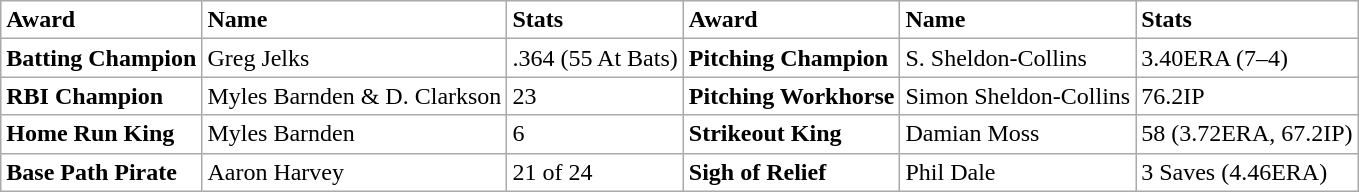<table class="wikitable">
<tr bgcolor="#FFFFFF">
<td><strong>Award</strong></td>
<td><strong>Name</strong></td>
<td><strong>Stats</strong></td>
<td><strong>Award</strong></td>
<td><strong>Name</strong></td>
<td><strong>Stats</strong></td>
</tr>
<tr bgcolor="#FFFFFF">
<td><strong>Batting Champion</strong></td>
<td>Greg Jelks</td>
<td>.364 (55 At Bats)</td>
<td><strong>Pitching Champion</strong></td>
<td>S. Sheldon-Collins</td>
<td>3.40ERA (7–4)</td>
</tr>
<tr bgcolor="#FFFFFF">
<td><strong>RBI Champion</strong></td>
<td>Myles Barnden & D. Clarkson</td>
<td>23</td>
<td><strong>Pitching Workhorse</strong></td>
<td>Simon Sheldon-Collins</td>
<td>76.2IP</td>
</tr>
<tr bgcolor="#FFFFFF">
<td><strong>Home Run King</strong></td>
<td>Myles Barnden</td>
<td>6</td>
<td><strong>Strikeout King</strong></td>
<td>Damian Moss</td>
<td>58 (3.72ERA, 67.2IP)</td>
</tr>
<tr bgcolor="#FFFFFF">
<td><strong>Base Path Pirate</strong></td>
<td>Aaron Harvey</td>
<td>21 of 24</td>
<td><strong>Sigh of Relief</strong></td>
<td>Phil Dale</td>
<td>3 Saves (4.46ERA)</td>
</tr>
</table>
